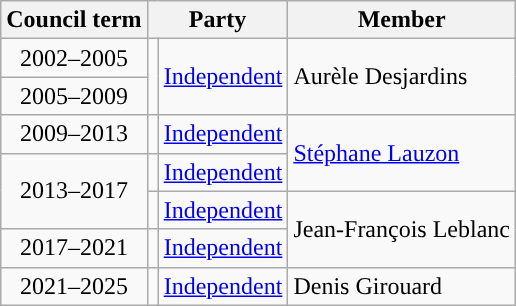<table class="wikitable">
<tr>
<th>Council term</th>
<th colspan="2">Party</th>
<th>Member</th>
</tr>
<tr>
<td align="center">2002–2005</td>
<td rowspan="2" style="color:inherit;background-color:"></td>
<td rowspan="2"><a href='#'>Independent</a></td>
<td rowspan="2">Aurèle Desjardins</td>
</tr>
<tr>
<td align="center">2005–2009</td>
</tr>
<tr>
<td align="center">2009–2013</td>
<td style="color:inherit;background-color:"></td>
<td><a href='#'>Independent</a></td>
<td rowspan="2"><a href='#'>Stéphane Lauzon</a></td>
</tr>
<tr>
<td rowspan="2" align="center">2013–2017</td>
<td style="color:inherit;background-color:"></td>
<td><a href='#'>Independent</a></td>
</tr>
<tr>
<td style="color:inherit;background-color:"></td>
<td><a href='#'>Independent</a></td>
<td rowspan="2">Jean-François Leblanc</td>
</tr>
<tr>
<td align="center">2017–2021</td>
<td style="color:inherit;background-color:"></td>
<td><a href='#'>Independent</a></td>
</tr>
<tr>
<td align="center">2021–2025</td>
<td style="color:inherit;background-color:"></td>
<td><a href='#'>Independent</a></td>
<td>Denis Girouard</td>
</tr>
</table>
